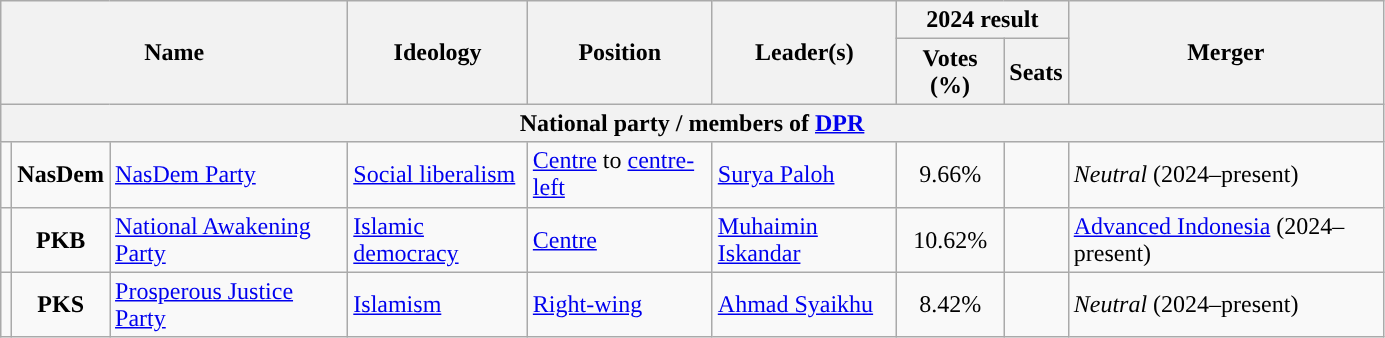<table class="wikitable" style="width:73%;">
<tr>
<th colspan="3" rowspan="2">Name</th>
<th rowspan="2">Ideology</th>
<th rowspan="2">Position</th>
<th rowspan="2">Leader(s)</th>
<th colspan="2">2024 result</th>
<th rowspan="2">Merger</th>
</tr>
<tr>
<th>Votes (%)</th>
<th>Seats</th>
</tr>
<tr>
<th colspan="9">National party / members of <a href='#'>DPR</a></th>
</tr>
<tr>
<td style="background:"></td>
<td style="text-align:center;"><strong>NasDem</strong></td>
<td><a href='#'>NasDem Party</a><br></td>
<td><a href='#'>Social liberalism</a></td>
<td><a href='#'>Centre</a> to <a href='#'>centre-left</a></td>
<td><a href='#'>Surya Paloh</a></td>
<td style="text-align:center;">9.66%</td>
<td></td>
<td><em>Neutral</em> (2024–present)</td>
</tr>
<tr>
<td style="background:"></td>
<td style="text-align:center;"><strong>PKB</strong></td>
<td><a href='#'>National Awakening Party</a><br></td>
<td><a href='#'>Islamic democracy</a></td>
<td><a href='#'>Centre</a></td>
<td><a href='#'>Muhaimin Iskandar</a></td>
<td style="text-align:center;">10.62%</td>
<td></td>
<td><a href='#'>Advanced Indonesia</a> (2024–present)</td>
</tr>
<tr>
<td style="background:"></td>
<td style="text-align:center;"><strong>PKS</strong></td>
<td><a href='#'>Prosperous Justice Party</a><br></td>
<td><a href='#'>Islamism</a></td>
<td><a href='#'>Right-wing</a></td>
<td><a href='#'>Ahmad Syaikhu</a></td>
<td style="text-align:center;">8.42%</td>
<td></td>
<td><em>Neutral</em> (2024–present)</td>
</tr>
</table>
